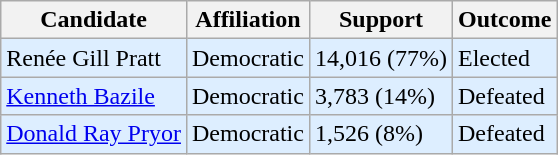<table class="wikitable">
<tr>
<th>Candidate</th>
<th>Affiliation</th>
<th>Support</th>
<th>Outcome</th>
</tr>
<tr>
<td bgcolor=#DDEEFF>Renée Gill Pratt</td>
<td bgcolor=#DDEEFF>Democratic</td>
<td bgcolor=#DDEEFF>14,016 (77%)</td>
<td bgcolor=#DDEEFF>Elected</td>
</tr>
<tr>
<td bgcolor=#DDEEFF><a href='#'>Kenneth Bazile</a></td>
<td bgcolor=#DDEEFF>Democratic</td>
<td bgcolor=#DDEEFF>3,783 (14%)</td>
<td bgcolor=#DDEEFF>Defeated</td>
</tr>
<tr>
<td bgcolor=#DDEEFF><a href='#'>Donald Ray Pryor</a></td>
<td bgcolor=#DDEEFF>Democratic</td>
<td bgcolor=#DDEEFF>1,526 (8%)</td>
<td bgcolor=#DDEEFF>Defeated</td>
</tr>
</table>
